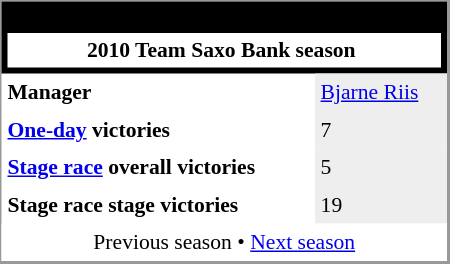<table align="right" cellpadding="4" cellspacing="0" style="margin-left:1em; width:300px; font-size:90%; border:1px solid #999; border-right-width:2px; border-bottom-width:2px; background-color:white;">
<tr>
<th colspan="2" style="background-color:black;"><br><table style="background:#FFFFFF;text-align:center;width:100%;">
<tr>
<td style="background:#FFFFFF;" align="center" width="100%"><span> 2010 Team Saxo Bank season</span></td>
<td padding=15px></td>
</tr>
</table>
</th>
</tr>
<tr>
<td><strong>Manager </strong></td>
<td bgcolor=#EEEEEE><a href='#'>Bjarne Riis</a></td>
</tr>
<tr>
<td><strong><a href='#'>One-day</a> victories</strong></td>
<td bgcolor=#EEEEEE>7</td>
</tr>
<tr>
<td><strong><a href='#'>Stage race</a> overall victories</strong></td>
<td bgcolor=#EEEEEE>5</td>
</tr>
<tr>
<td><strong>Stage race stage victories</strong></td>
<td bgcolor=#EEEEEE>19</td>
</tr>
<tr>
<td colspan="2" bgcolor="white" align="center">Previous season • <a href='#'>Next season</a></td>
</tr>
</table>
